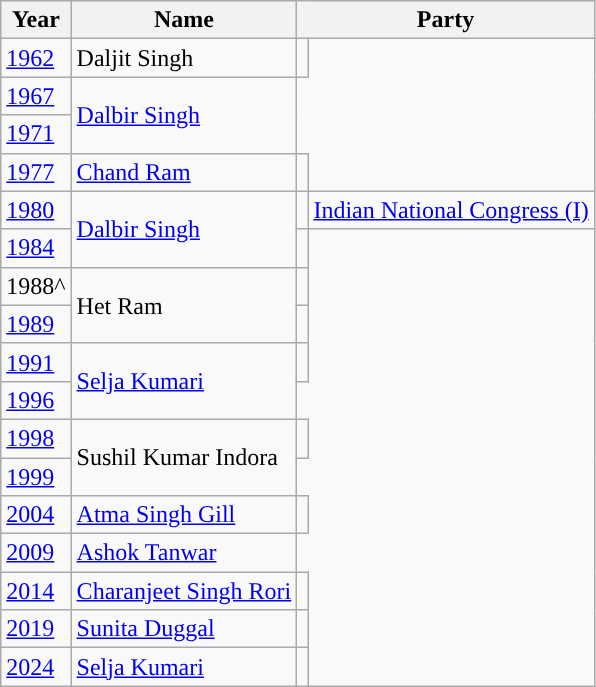<table class="wikitable">
<tr>
<th>Year</th>
<th>Name</th>
<th colspan="2">Party</th>
</tr>
<tr>
<td><a href='#'>1962</a></td>
<td>Daljit Singh</td>
<td></td>
</tr>
<tr>
<td><a href='#'>1967</a></td>
<td rowspan="2"><a href='#'>Dalbir Singh</a></td>
</tr>
<tr>
<td><a href='#'>1971</a></td>
</tr>
<tr>
<td><a href='#'>1977</a></td>
<td><a href='#'>Chand Ram</a></td>
<td></td>
</tr>
<tr>
<td><a href='#'>1980</a></td>
<td rowspan="2"><a href='#'>Dalbir Singh</a></td>
<td style="background-color: "></td>
<td><a href='#'>Indian National Congress (I)</a></td>
</tr>
<tr>
<td><a href='#'>1984</a></td>
<td></td>
</tr>
<tr>
<td>1988^</td>
<td rowspan="2">Het Ram</td>
<td></td>
</tr>
<tr>
<td><a href='#'>1989</a></td>
<td></td>
</tr>
<tr>
<td><a href='#'>1991</a></td>
<td rowspan="2"><a href='#'>Selja Kumari</a></td>
<td></td>
</tr>
<tr>
<td><a href='#'>1996</a></td>
</tr>
<tr>
<td><a href='#'>1998</a></td>
<td rowspan="2">Sushil Kumar Indora</td>
<td></td>
</tr>
<tr>
<td><a href='#'>1999</a></td>
</tr>
<tr>
<td><a href='#'>2004</a></td>
<td><a href='#'>Atma Singh Gill</a></td>
<td></td>
</tr>
<tr>
<td><a href='#'>2009</a></td>
<td><a href='#'>Ashok Tanwar</a></td>
</tr>
<tr>
<td><a href='#'>2014</a></td>
<td><a href='#'>Charanjeet Singh Rori</a></td>
<td></td>
</tr>
<tr>
<td><a href='#'>2019</a></td>
<td><a href='#'>Sunita Duggal</a></td>
<td></td>
</tr>
<tr>
<td><a href='#'>2024</a></td>
<td><a href='#'>Selja Kumari</a></td>
<td></td>
</tr>
</table>
